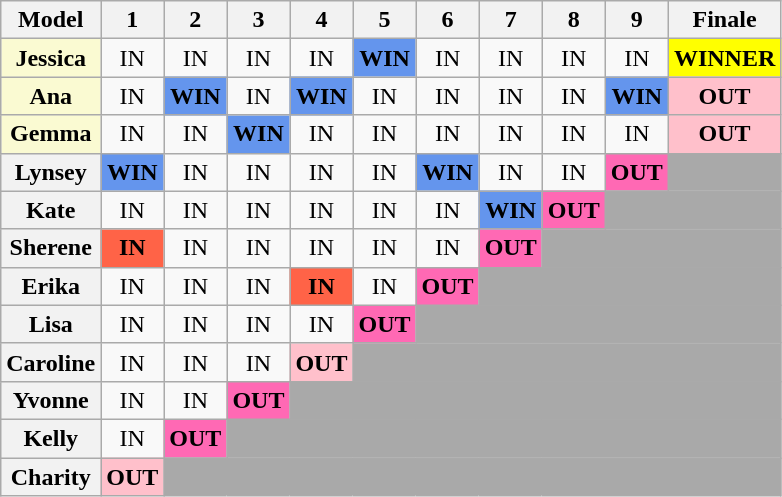<table class="wikitable" style="text-align:center">
<tr>
<th>Model</th>
<th>1</th>
<th>2</th>
<th>3</th>
<th>4</th>
<th>5</th>
<th>6</th>
<th>7</th>
<th>8</th>
<th>9</th>
<th>Finale</th>
</tr>
<tr>
<th style="background:#FAFAD2;">Jessica</th>
<td>IN</td>
<td>IN</td>
<td>IN</td>
<td>IN</td>
<td style="background:cornflowerblue;"><strong>WIN</strong></td>
<td>IN</td>
<td>IN</td>
<td>IN</td>
<td>IN</td>
<td style="background:yellow;"><strong>WINNER</strong></td>
</tr>
<tr>
<th style="background:#FAFAD2;">Ana</th>
<td>IN</td>
<td style="background:cornflowerblue;"><strong>WIN</strong></td>
<td>IN</td>
<td style="background:cornflowerblue;"><strong>WIN</strong></td>
<td>IN</td>
<td>IN</td>
<td>IN</td>
<td>IN</td>
<td style="background:cornflowerblue;"><strong>WIN</strong></td>
<td style="background:pink;"><strong>OUT</strong></td>
</tr>
<tr>
<th style="background:#FAFAD2;">Gemma</th>
<td>IN</td>
<td>IN</td>
<td style="background:cornflowerblue;"><strong>WIN</strong></td>
<td>IN</td>
<td>IN</td>
<td>IN</td>
<td>IN</td>
<td>IN</td>
<td>IN</td>
<td style="background:pink;"><strong>OUT</strong></td>
</tr>
<tr>
<th>Lynsey</th>
<td style="background:cornflowerblue;"><strong>WIN</strong></td>
<td>IN</td>
<td>IN</td>
<td>IN</td>
<td>IN</td>
<td style="background:cornflowerblue;"><strong>WIN</strong></td>
<td>IN</td>
<td>IN</td>
<td style="background:hotpink;"><strong>OUT</strong></td>
<td style="background:darkgrey;"></td>
</tr>
<tr>
<th>Kate</th>
<td>IN</td>
<td>IN</td>
<td>IN</td>
<td>IN</td>
<td>IN</td>
<td>IN</td>
<td style="background:cornflowerblue;"><strong>WIN</strong></td>
<td style="background:hotpink;"><strong>OUT</strong></td>
<td colspan="2" style="background:darkgrey;"></td>
</tr>
<tr>
<th>Sherene</th>
<td style="background:tomato;"><strong>IN</strong></td>
<td>IN</td>
<td>IN</td>
<td>IN</td>
<td>IN</td>
<td>IN</td>
<td style="background:hotpink;"><strong>OUT</strong></td>
<td colspan="3" style="background:darkgrey;"></td>
</tr>
<tr>
<th>Erika</th>
<td>IN</td>
<td>IN</td>
<td>IN</td>
<td style="background:tomato;"><strong>IN</strong></td>
<td>IN</td>
<td style="background:hotpink;"><strong>OUT</strong></td>
<td colspan="4" style="background:darkgrey;"></td>
</tr>
<tr>
<th>Lisa</th>
<td>IN</td>
<td>IN</td>
<td>IN</td>
<td>IN</td>
<td style="background:hotpink;"><strong>OUT</strong></td>
<td colspan="5" style="background:darkgrey;"></td>
</tr>
<tr>
<th>Caroline</th>
<td>IN</td>
<td>IN</td>
<td>IN</td>
<td style="background:pink;"><strong>OUT</strong></td>
<td colspan="6" style="background:darkgrey;"></td>
</tr>
<tr>
<th>Yvonne</th>
<td>IN</td>
<td>IN</td>
<td style="background:hotpink;"><strong>OUT</strong></td>
<td colspan="7" style="background:darkgrey;"></td>
</tr>
<tr>
<th>Kelly</th>
<td>IN</td>
<td style="background:hotpink;"><strong>OUT</strong></td>
<td colspan="8" style="background:darkgrey;"></td>
</tr>
<tr>
<th>Charity</th>
<td style="background:pink;"><strong>OUT</strong></td>
<td colspan="9" style="background:darkgrey;"></td>
</tr>
</table>
